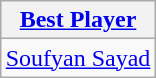<table class=wikitable style="text-align:center; margin:auto">
<tr>
<th><a href='#'>Best Player</a></th>
</tr>
<tr>
<td> <a href='#'>Soufyan Sayad</a></td>
</tr>
</table>
